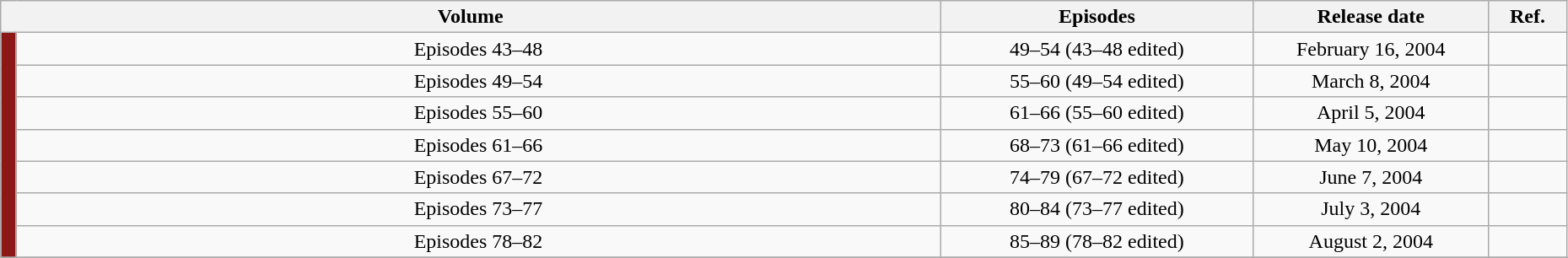<table class="wikitable" style="text-align: center; width: 98%;">
<tr>
<th colspan="2">Volume</th>
<th width="20%">Episodes</th>
<th width="15%">Release date</th>
<th width="5%">Ref.</th>
</tr>
<tr>
<td rowspan="7" width="1%" style="background: #8C1717;"></td>
<td>Episodes 43–48</td>
<td>49–54 (43–48 edited)</td>
<td>February 16, 2004</td>
<td></td>
</tr>
<tr>
<td>Episodes 49–54</td>
<td>55–60 (49–54 edited)</td>
<td>March 8, 2004</td>
<td></td>
</tr>
<tr>
<td>Episodes 55–60</td>
<td>61–66 (55–60 edited)</td>
<td>April 5, 2004</td>
<td></td>
</tr>
<tr>
<td>Episodes 61–66</td>
<td>68–73 (61–66 edited)</td>
<td>May 10, 2004</td>
<td></td>
</tr>
<tr>
<td>Episodes 67–72</td>
<td>74–79 (67–72 edited)</td>
<td>June 7, 2004</td>
<td></td>
</tr>
<tr>
<td>Episodes 73–77</td>
<td>80–84 (73–77 edited)</td>
<td>July 3, 2004</td>
<td></td>
</tr>
<tr>
<td>Episodes 78–82</td>
<td>85–89 (78–82 edited)</td>
<td>August 2, 2004</td>
<td></td>
</tr>
<tr>
</tr>
</table>
